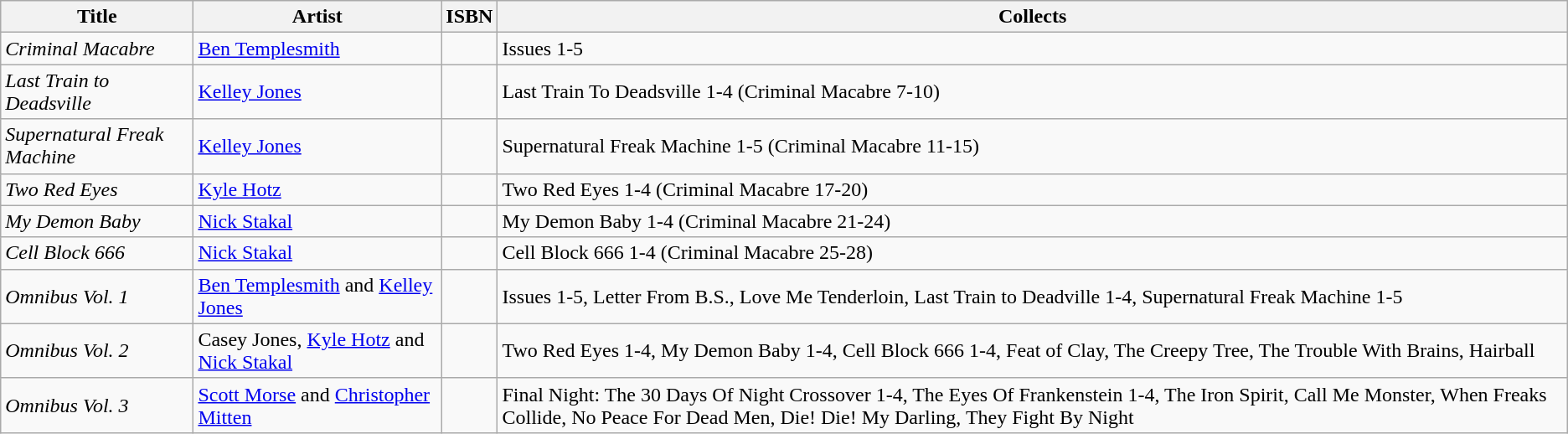<table class="wikitable">
<tr>
<th>Title</th>
<th>Artist</th>
<th>ISBN</th>
<th>Collects</th>
</tr>
<tr>
<td><em>Criminal Macabre</em></td>
<td><a href='#'>Ben Templesmith</a></td>
<td></td>
<td>Issues 1-5</td>
</tr>
<tr>
<td><em>Last Train to Deadsville</em></td>
<td><a href='#'>Kelley Jones</a></td>
<td></td>
<td>Last Train To Deadsville 1-4 (Criminal Macabre 7-10)</td>
</tr>
<tr>
<td><em>Supernatural Freak Machine</em></td>
<td><a href='#'>Kelley Jones</a></td>
<td></td>
<td>Supernatural Freak Machine 1-5 (Criminal Macabre 11-15)</td>
</tr>
<tr>
<td><em>Two Red Eyes</em></td>
<td><a href='#'>Kyle Hotz</a></td>
<td></td>
<td>Two Red Eyes 1-4 (Criminal Macabre 17-20)</td>
</tr>
<tr>
<td><em>My Demon Baby</em></td>
<td><a href='#'>Nick Stakal</a></td>
<td></td>
<td>My Demon Baby 1-4 (Criminal Macabre 21-24)</td>
</tr>
<tr>
<td><em>Cell Block 666</em></td>
<td><a href='#'>Nick Stakal</a></td>
<td></td>
<td>Cell Block 666 1-4 (Criminal Macabre 25-28)</td>
</tr>
<tr>
<td><em>Omnibus Vol. 1</em></td>
<td><a href='#'>Ben Templesmith</a> and <a href='#'>Kelley Jones</a></td>
<td></td>
<td>Issues 1-5, Letter From B.S., Love Me Tenderloin, Last Train to Deadville 1-4, Supernatural Freak Machine 1-5</td>
</tr>
<tr>
<td><em>Omnibus Vol. 2</em></td>
<td>Casey Jones, <a href='#'>Kyle Hotz</a> and <a href='#'>Nick Stakal</a></td>
<td></td>
<td>Two Red Eyes 1-4, My Demon Baby 1-4, Cell Block 666 1-4, Feat of Clay, The Creepy Tree, The Trouble With Brains, Hairball</td>
</tr>
<tr>
<td><em>Omnibus Vol. 3</em></td>
<td><a href='#'>Scott Morse</a> and <a href='#'>Christopher Mitten</a></td>
<td></td>
<td>Final Night: The 30 Days Of Night Crossover 1-4, The Eyes Of Frankenstein 1-4, The Iron Spirit, Call Me Monster, When Freaks Collide, No Peace For Dead Men, Die! Die! My Darling, They Fight By Night</td>
</tr>
</table>
